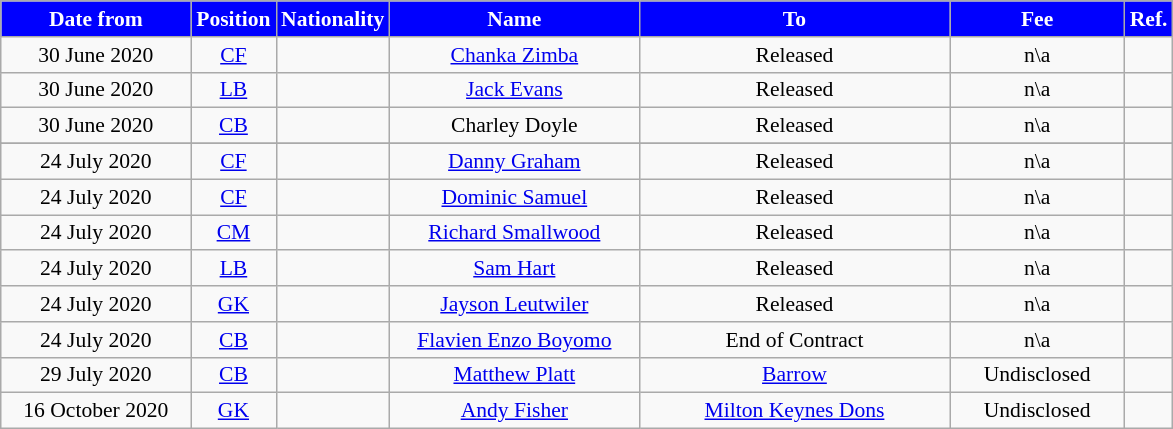<table class="wikitable"  style="text-align:center; font-size:90%; ">
<tr>
<th style="background:#0000FF; color:white; width:120px;">Date from</th>
<th style="background:#0000FF; color:white; width:50px;">Position</th>
<th style="background:#0000FF; color:white; width:50px;">Nationality</th>
<th style="background:#0000FF; color:white; width:160px;">Name</th>
<th style="background:#0000FF; color:white; width:200px;">To</th>
<th style="background:#0000FF; color:white; width:110px;">Fee</th>
<th style="background:#0000FF; color:white; width:25px;">Ref.</th>
</tr>
<tr>
<td>30 June 2020</td>
<td><a href='#'>CF</a></td>
<td></td>
<td><a href='#'>Chanka Zimba</a></td>
<td>Released</td>
<td>n\a</td>
<td></td>
</tr>
<tr>
<td>30 June 2020</td>
<td><a href='#'>LB</a></td>
<td></td>
<td><a href='#'>Jack Evans</a></td>
<td>Released</td>
<td>n\a</td>
<td></td>
</tr>
<tr>
<td>30 June 2020</td>
<td><a href='#'>CB</a></td>
<td></td>
<td>Charley Doyle</td>
<td>Released</td>
<td>n\a</td>
<td></td>
</tr>
<tr>
</tr>
<tr>
<td>24 July 2020</td>
<td><a href='#'>CF</a></td>
<td></td>
<td><a href='#'>Danny Graham</a></td>
<td>Released</td>
<td>n\a</td>
<td></td>
</tr>
<tr>
<td>24 July 2020</td>
<td><a href='#'>CF</a></td>
<td></td>
<td><a href='#'>Dominic Samuel</a></td>
<td>Released</td>
<td>n\a</td>
<td></td>
</tr>
<tr>
<td>24 July 2020</td>
<td><a href='#'>CM</a></td>
<td></td>
<td><a href='#'>Richard Smallwood</a></td>
<td>Released</td>
<td>n\a</td>
<td></td>
</tr>
<tr>
<td>24 July 2020</td>
<td><a href='#'>LB</a></td>
<td></td>
<td><a href='#'>Sam Hart</a></td>
<td>Released</td>
<td>n\a</td>
<td></td>
</tr>
<tr>
<td>24 July 2020</td>
<td><a href='#'>GK</a></td>
<td></td>
<td><a href='#'>Jayson Leutwiler</a></td>
<td>Released</td>
<td>n\a</td>
<td></td>
</tr>
<tr>
<td>24 July 2020</td>
<td><a href='#'>CB</a></td>
<td></td>
<td><a href='#'>Flavien Enzo Boyomo</a></td>
<td>End of Contract</td>
<td>n\a</td>
<td></td>
</tr>
<tr>
<td>29 July 2020</td>
<td><a href='#'>CB</a></td>
<td></td>
<td><a href='#'>Matthew Platt</a></td>
<td> <a href='#'>Barrow</a></td>
<td>Undisclosed</td>
<td></td>
</tr>
<tr>
<td>16 October 2020</td>
<td><a href='#'>GK</a></td>
<td></td>
<td><a href='#'>Andy Fisher</a></td>
<td> <a href='#'>Milton Keynes Dons</a></td>
<td>Undisclosed</td>
<td></td>
</tr>
</table>
